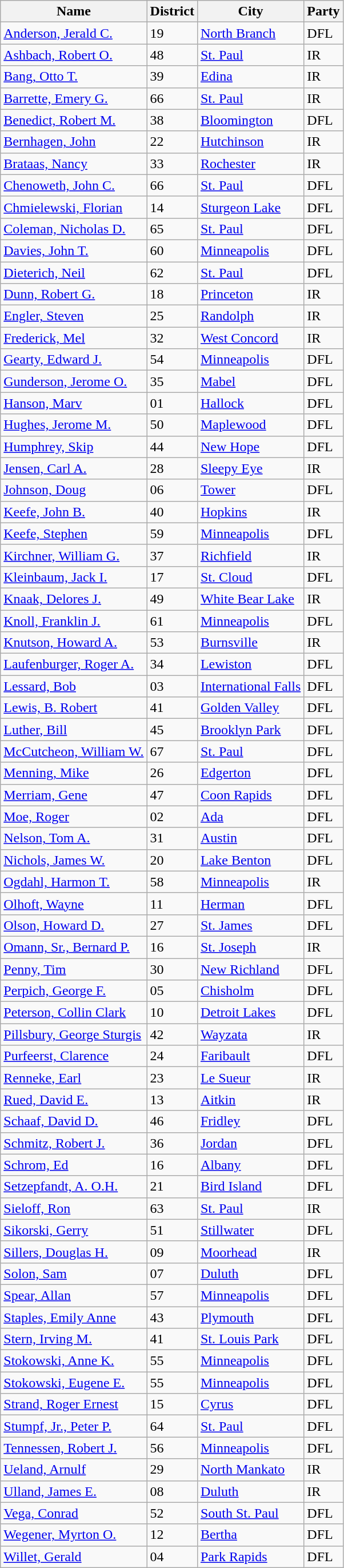<table class="wikitable sortable">
<tr>
<th>Name</th>
<th>District</th>
<th>City</th>
<th>Party</th>
</tr>
<tr>
<td><a href='#'>Anderson, Jerald C.</a></td>
<td>19</td>
<td><a href='#'>North Branch</a></td>
<td>DFL</td>
</tr>
<tr>
<td><a href='#'>Ashbach, Robert O.</a></td>
<td>48</td>
<td><a href='#'>St. Paul</a></td>
<td>IR</td>
</tr>
<tr>
<td><a href='#'>Bang, Otto T.</a></td>
<td>39</td>
<td><a href='#'>Edina</a></td>
<td>IR</td>
</tr>
<tr>
<td><a href='#'>Barrette, Emery G.</a></td>
<td>66</td>
<td><a href='#'>St. Paul</a></td>
<td>IR</td>
</tr>
<tr>
<td><a href='#'>Benedict, Robert M.</a></td>
<td>38</td>
<td><a href='#'>Bloomington</a></td>
<td>DFL</td>
</tr>
<tr>
<td><a href='#'>Bernhagen, John</a></td>
<td>22</td>
<td><a href='#'>Hutchinson</a></td>
<td>IR</td>
</tr>
<tr>
<td><a href='#'>Brataas, Nancy</a></td>
<td>33</td>
<td><a href='#'>Rochester</a></td>
<td>IR</td>
</tr>
<tr>
<td><a href='#'>Chenoweth, John C.</a></td>
<td>66</td>
<td><a href='#'>St. Paul</a></td>
<td>DFL</td>
</tr>
<tr>
<td><a href='#'>Chmielewski, Florian</a></td>
<td>14</td>
<td><a href='#'>Sturgeon Lake</a></td>
<td>DFL</td>
</tr>
<tr>
<td><a href='#'>Coleman, Nicholas D.</a></td>
<td>65</td>
<td><a href='#'>St. Paul</a></td>
<td>DFL</td>
</tr>
<tr>
<td><a href='#'>Davies, John T.</a></td>
<td>60</td>
<td><a href='#'>Minneapolis</a></td>
<td>DFL</td>
</tr>
<tr>
<td><a href='#'>Dieterich, Neil</a></td>
<td>62</td>
<td><a href='#'>St. Paul</a></td>
<td>DFL</td>
</tr>
<tr>
<td><a href='#'>Dunn, Robert G.</a></td>
<td>18</td>
<td><a href='#'>Princeton</a></td>
<td>IR</td>
</tr>
<tr>
<td><a href='#'>Engler, Steven</a></td>
<td>25</td>
<td><a href='#'>Randolph</a></td>
<td>IR</td>
</tr>
<tr>
<td><a href='#'>Frederick, Mel</a></td>
<td>32</td>
<td><a href='#'>West Concord</a></td>
<td>IR</td>
</tr>
<tr>
<td><a href='#'>Gearty, Edward J.</a></td>
<td>54</td>
<td><a href='#'>Minneapolis</a></td>
<td>DFL</td>
</tr>
<tr>
<td><a href='#'>Gunderson, Jerome O.</a></td>
<td>35</td>
<td><a href='#'>Mabel</a></td>
<td>DFL</td>
</tr>
<tr>
<td><a href='#'>Hanson, Marv</a></td>
<td>01</td>
<td><a href='#'>Hallock</a></td>
<td>DFL</td>
</tr>
<tr>
<td><a href='#'>Hughes, Jerome M.</a></td>
<td>50</td>
<td><a href='#'>Maplewood</a></td>
<td>DFL</td>
</tr>
<tr>
<td><a href='#'>Humphrey, Skip</a></td>
<td>44</td>
<td><a href='#'>New Hope</a></td>
<td>DFL</td>
</tr>
<tr>
<td><a href='#'>Jensen, Carl A.</a></td>
<td>28</td>
<td><a href='#'>Sleepy Eye</a></td>
<td>IR</td>
</tr>
<tr>
<td><a href='#'>Johnson, Doug</a></td>
<td>06</td>
<td><a href='#'>Tower</a></td>
<td>DFL</td>
</tr>
<tr>
<td><a href='#'>Keefe, John B.</a></td>
<td>40</td>
<td><a href='#'>Hopkins</a></td>
<td>IR</td>
</tr>
<tr>
<td><a href='#'>Keefe, Stephen</a></td>
<td>59</td>
<td><a href='#'>Minneapolis</a></td>
<td>DFL</td>
</tr>
<tr>
<td><a href='#'>Kirchner, William G.</a></td>
<td>37</td>
<td><a href='#'>Richfield</a></td>
<td>IR</td>
</tr>
<tr>
<td><a href='#'>Kleinbaum, Jack I.</a></td>
<td>17</td>
<td><a href='#'>St. Cloud</a></td>
<td>DFL</td>
</tr>
<tr>
<td><a href='#'>Knaak, Delores J.</a></td>
<td>49</td>
<td><a href='#'>White Bear Lake</a></td>
<td>IR</td>
</tr>
<tr>
<td><a href='#'>Knoll, Franklin J.</a></td>
<td>61</td>
<td><a href='#'>Minneapolis</a></td>
<td>DFL</td>
</tr>
<tr>
<td><a href='#'>Knutson, Howard A.</a></td>
<td>53</td>
<td><a href='#'>Burnsville</a></td>
<td>IR</td>
</tr>
<tr>
<td><a href='#'>Laufenburger, Roger A.</a></td>
<td>34</td>
<td><a href='#'>Lewiston</a></td>
<td>DFL</td>
</tr>
<tr>
<td><a href='#'>Lessard, Bob</a></td>
<td>03</td>
<td><a href='#'>International Falls</a></td>
<td>DFL</td>
</tr>
<tr>
<td><a href='#'>Lewis, B. Robert</a></td>
<td>41</td>
<td><a href='#'>Golden Valley</a></td>
<td>DFL</td>
</tr>
<tr>
<td><a href='#'>Luther, Bill</a></td>
<td>45</td>
<td><a href='#'>Brooklyn Park</a></td>
<td>DFL</td>
</tr>
<tr>
<td><a href='#'>McCutcheon, William W.</a></td>
<td>67</td>
<td><a href='#'>St. Paul</a></td>
<td>DFL</td>
</tr>
<tr>
<td><a href='#'>Menning, Mike</a></td>
<td>26</td>
<td><a href='#'>Edgerton</a></td>
<td>DFL</td>
</tr>
<tr>
<td><a href='#'>Merriam, Gene</a></td>
<td>47</td>
<td><a href='#'>Coon Rapids</a></td>
<td>DFL</td>
</tr>
<tr>
<td><a href='#'>Moe, Roger</a></td>
<td>02</td>
<td><a href='#'>Ada</a></td>
<td>DFL</td>
</tr>
<tr>
<td><a href='#'>Nelson, Tom A.</a></td>
<td>31</td>
<td><a href='#'>Austin</a></td>
<td>DFL</td>
</tr>
<tr>
<td><a href='#'>Nichols, James W.</a></td>
<td>20</td>
<td><a href='#'>Lake Benton</a></td>
<td>DFL</td>
</tr>
<tr>
<td><a href='#'>Ogdahl, Harmon T.</a></td>
<td>58</td>
<td><a href='#'>Minneapolis</a></td>
<td>IR</td>
</tr>
<tr>
<td><a href='#'>Olhoft, Wayne</a></td>
<td>11</td>
<td><a href='#'>Herman</a></td>
<td>DFL</td>
</tr>
<tr>
<td><a href='#'>Olson, Howard D.</a></td>
<td>27</td>
<td><a href='#'>St. James</a></td>
<td>DFL</td>
</tr>
<tr>
<td><a href='#'>Omann, Sr., Bernard P.</a></td>
<td>16</td>
<td><a href='#'>St. Joseph</a></td>
<td>IR</td>
</tr>
<tr>
<td><a href='#'>Penny, Tim</a></td>
<td>30</td>
<td><a href='#'>New Richland</a></td>
<td>DFL</td>
</tr>
<tr>
<td><a href='#'>Perpich, George F.</a></td>
<td>05</td>
<td><a href='#'>Chisholm</a></td>
<td>DFL</td>
</tr>
<tr>
<td><a href='#'>Peterson, Collin Clark</a></td>
<td>10</td>
<td><a href='#'>Detroit Lakes</a></td>
<td>DFL</td>
</tr>
<tr>
<td><a href='#'>Pillsbury, George Sturgis</a></td>
<td>42</td>
<td><a href='#'>Wayzata</a></td>
<td>IR</td>
</tr>
<tr>
<td><a href='#'>Purfeerst, Clarence</a></td>
<td>24</td>
<td><a href='#'>Faribault</a></td>
<td>DFL</td>
</tr>
<tr>
<td><a href='#'>Renneke, Earl</a></td>
<td>23</td>
<td><a href='#'>Le Sueur</a></td>
<td>IR</td>
</tr>
<tr>
<td><a href='#'>Rued, David E.</a></td>
<td>13</td>
<td><a href='#'>Aitkin</a></td>
<td>IR</td>
</tr>
<tr>
<td><a href='#'>Schaaf, David D.</a></td>
<td>46</td>
<td><a href='#'>Fridley</a></td>
<td>DFL</td>
</tr>
<tr>
<td><a href='#'>Schmitz, Robert J.</a></td>
<td>36</td>
<td><a href='#'>Jordan</a></td>
<td>DFL</td>
</tr>
<tr>
<td><a href='#'>Schrom, Ed</a></td>
<td>16</td>
<td><a href='#'>Albany</a></td>
<td>DFL</td>
</tr>
<tr>
<td><a href='#'>Setzepfandt, A. O.H.</a></td>
<td>21</td>
<td><a href='#'>Bird Island</a></td>
<td>DFL</td>
</tr>
<tr>
<td><a href='#'>Sieloff, Ron</a></td>
<td>63</td>
<td><a href='#'>St. Paul</a></td>
<td>IR</td>
</tr>
<tr>
<td><a href='#'>Sikorski, Gerry</a></td>
<td>51</td>
<td><a href='#'>Stillwater</a></td>
<td>DFL</td>
</tr>
<tr>
<td><a href='#'>Sillers, Douglas H.</a></td>
<td>09</td>
<td><a href='#'>Moorhead</a></td>
<td>IR</td>
</tr>
<tr>
<td><a href='#'>Solon, Sam</a></td>
<td>07</td>
<td><a href='#'>Duluth</a></td>
<td>DFL</td>
</tr>
<tr>
<td><a href='#'>Spear, Allan</a></td>
<td>57</td>
<td><a href='#'>Minneapolis</a></td>
<td>DFL</td>
</tr>
<tr>
<td><a href='#'>Staples, Emily Anne</a></td>
<td>43</td>
<td><a href='#'>Plymouth</a></td>
<td>DFL</td>
</tr>
<tr>
<td><a href='#'>Stern, Irving M.</a></td>
<td>41</td>
<td><a href='#'>St. Louis Park</a></td>
<td>DFL</td>
</tr>
<tr>
<td><a href='#'>Stokowski, Anne K.</a></td>
<td>55</td>
<td><a href='#'>Minneapolis</a></td>
<td>DFL</td>
</tr>
<tr>
<td><a href='#'>Stokowski, Eugene E.</a></td>
<td>55</td>
<td><a href='#'>Minneapolis</a></td>
<td>DFL</td>
</tr>
<tr>
<td><a href='#'>Strand, Roger Ernest</a></td>
<td>15</td>
<td><a href='#'>Cyrus</a></td>
<td>DFL</td>
</tr>
<tr>
<td><a href='#'>Stumpf, Jr., Peter P.</a></td>
<td>64</td>
<td><a href='#'>St. Paul</a></td>
<td>DFL</td>
</tr>
<tr>
<td><a href='#'>Tennessen, Robert J.</a></td>
<td>56</td>
<td><a href='#'>Minneapolis</a></td>
<td>DFL</td>
</tr>
<tr>
<td><a href='#'>Ueland, Arnulf</a></td>
<td>29</td>
<td><a href='#'>North Mankato</a></td>
<td>IR</td>
</tr>
<tr>
<td><a href='#'>Ulland, James E.</a></td>
<td>08</td>
<td><a href='#'>Duluth</a></td>
<td>IR</td>
</tr>
<tr>
<td><a href='#'>Vega, Conrad</a></td>
<td>52</td>
<td><a href='#'>South St. Paul</a></td>
<td>DFL</td>
</tr>
<tr>
<td><a href='#'>Wegener, Myrton O.</a></td>
<td>12</td>
<td><a href='#'>Bertha</a></td>
<td>DFL</td>
</tr>
<tr>
<td><a href='#'>Willet, Gerald</a></td>
<td>04</td>
<td><a href='#'>Park Rapids</a></td>
<td>DFL</td>
</tr>
</table>
